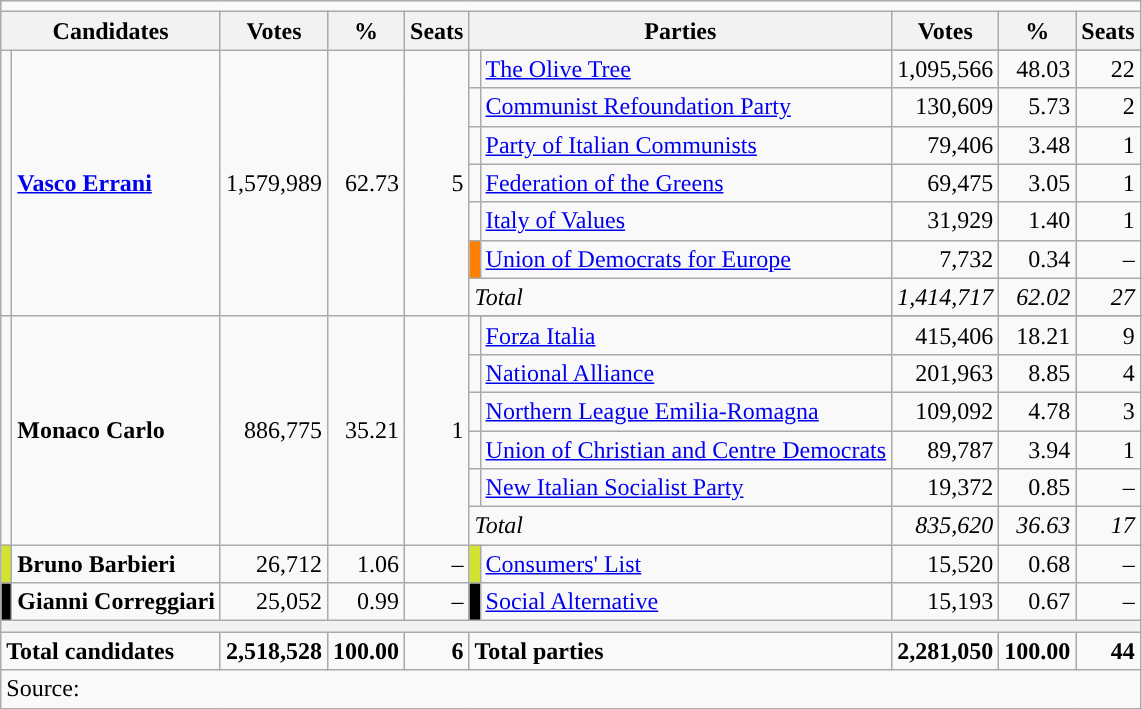<table class="wikitable">
<tr>
<td colspan=10></td>
</tr>
<tr>
<th colspan=2>Candidates</th>
<th>Votes</th>
<th>%</th>
<th>Seats</th>
<th colspan=2>Parties</th>
<th>Votes</th>
<th>%</th>
<th>Seats</th>
</tr>
<tr>
<td rowspan=8></td>
<td rowspan=8><strong><a href='#'>Vasco Errani</a></strong></td>
<td rowspan=8 align=right>1,579,989</td>
<td rowspan=8 align=right>62.73</td>
<td rowspan=8 align=right>5</td>
</tr>
<tr>
<td></td>
<td><a href='#'>The Olive Tree</a></td>
<td align=right>1,095,566</td>
<td align=right>48.03</td>
<td align=right>22</td>
</tr>
<tr>
<td></td>
<td><a href='#'>Communist Refoundation Party</a></td>
<td align=right>130,609</td>
<td align=right>5.73</td>
<td align=right>2</td>
</tr>
<tr>
<td></td>
<td><a href='#'>Party of Italian Communists</a></td>
<td align=right>79,406</td>
<td align=right>3.48</td>
<td align=right>1</td>
</tr>
<tr>
<td></td>
<td><a href='#'>Federation of the Greens</a></td>
<td align=right>69,475</td>
<td align=right>3.05</td>
<td align=right>1</td>
</tr>
<tr>
<td></td>
<td><a href='#'>Italy of Values</a></td>
<td align=right>31,929</td>
<td align=right>1.40</td>
<td align=right>1</td>
</tr>
<tr>
<td bgcolor="#FF7F00"></td>
<td><a href='#'>Union of Democrats for Europe</a></td>
<td align=right>7,732</td>
<td align=right>0.34</td>
<td align=right>–</td>
</tr>
<tr>
<td colspan=2><em>Total</em></td>
<td align=right><em>1,414,717</em></td>
<td align=right><em>62.02</em></td>
<td align=right><em>27</em></td>
</tr>
<tr>
<td rowspan=7></td>
<td rowspan=7><strong>Monaco Carlo</strong></td>
<td rowspan=7 align=right>886,775</td>
<td rowspan=7 align=right>35.21</td>
<td rowspan=7 align=right>1</td>
</tr>
<tr>
<td></td>
<td><a href='#'>Forza Italia</a></td>
<td align=right>415,406</td>
<td align=right>18.21</td>
<td align=right>9</td>
</tr>
<tr>
<td></td>
<td><a href='#'>National Alliance</a></td>
<td align=right>201,963</td>
<td align=right>8.85</td>
<td align=right>4</td>
</tr>
<tr>
<td></td>
<td><a href='#'>Northern League Emilia-Romagna</a></td>
<td align=right>109,092</td>
<td align=right>4.78</td>
<td align=right>3</td>
</tr>
<tr>
<td></td>
<td><a href='#'>Union of Christian and Centre Democrats</a></td>
<td align=right>89,787</td>
<td align=right>3.94</td>
<td align=right>1</td>
</tr>
<tr>
<td></td>
<td><a href='#'>New Italian Socialist Party</a></td>
<td align=right>19,372</td>
<td align=right>0.85</td>
<td align=right>–</td>
</tr>
<tr>
<td colspan=2><em>Total</em></td>
<td align=right><em>835,620</em></td>
<td align=right><em>36.63</em></td>
<td align=right><em>17</em></td>
</tr>
<tr>
<td bgcolor="#D1E231"></td>
<td><strong>Bruno Barbieri</strong></td>
<td align=right>26,712</td>
<td align=right>1.06</td>
<td align=right>–</td>
<td bgcolor="#D1E231"></td>
<td><a href='#'>Consumers' List</a></td>
<td align=right>15,520</td>
<td align=right>0.68</td>
<td align=right>–</td>
</tr>
<tr>
<td bgcolor="black"></td>
<td><strong>Gianni Correggiari</strong></td>
<td align=right>25,052</td>
<td align=right>0.99</td>
<td align=right>–</td>
<td bgcolor="black"></td>
<td><a href='#'>Social Alternative</a></td>
<td align=right>15,193</td>
<td align=right>0.67</td>
<td align=right>–</td>
</tr>
<tr>
<th colspan=10></th>
</tr>
<tr>
<td colspan=2><strong>Total candidates</strong></td>
<td align=right><strong>2,518,528</strong></td>
<td align=right><strong>100.00</strong></td>
<td align=right><strong>6</strong></td>
<td colspan=2><strong>Total parties</strong></td>
<td align=right><strong>2,281,050</strong></td>
<td align=right><strong>100.00</strong></td>
<td align=right><strong>44</strong></td>
</tr>
<tr>
<td colspan=10>Source: </td>
</tr>
</table>
